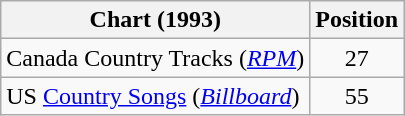<table class="wikitable sortable">
<tr>
<th scope="col">Chart (1993)</th>
<th scope="col">Position</th>
</tr>
<tr>
<td>Canada Country Tracks (<em><a href='#'>RPM</a></em>)</td>
<td align="center">27</td>
</tr>
<tr>
<td>US <a href='#'>Country Songs</a> (<em><a href='#'>Billboard</a></em>)</td>
<td align="center">55</td>
</tr>
</table>
